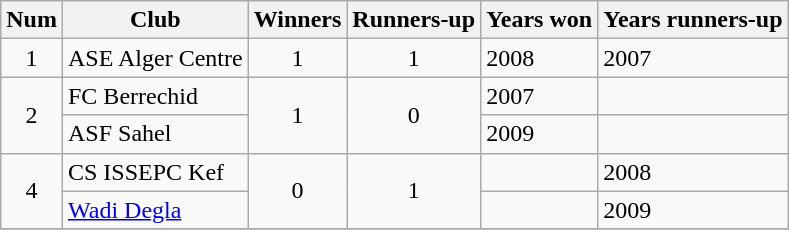<table class="wikitable sortable">
<tr>
<th>Num</th>
<th>Club</th>
<th>Winners</th>
<th>Runners-up</th>
<th>Years won</th>
<th>Years runners-up</th>
</tr>
<tr>
<td align=center>1</td>
<td> ASE Alger Centre</td>
<td align=center>1</td>
<td align=center>1</td>
<td>2008</td>
<td>2007</td>
</tr>
<tr>
<td align=center rowspan=2>2</td>
<td> FC Berrechid</td>
<td align=center rowspan=2>1</td>
<td align=center rowspan=2>0</td>
<td>2007</td>
<td></td>
</tr>
<tr>
<td> ASF Sahel</td>
<td>2009</td>
<td></td>
</tr>
<tr>
<td align=center rowspan=2>4</td>
<td> CS ISSEPC Kef</td>
<td align=center rowspan=2>0</td>
<td align=center rowspan=2>1</td>
<td></td>
<td>2008</td>
</tr>
<tr>
<td> <a href='#'>Wadi Degla</a></td>
<td></td>
<td>2009</td>
</tr>
<tr>
</tr>
</table>
